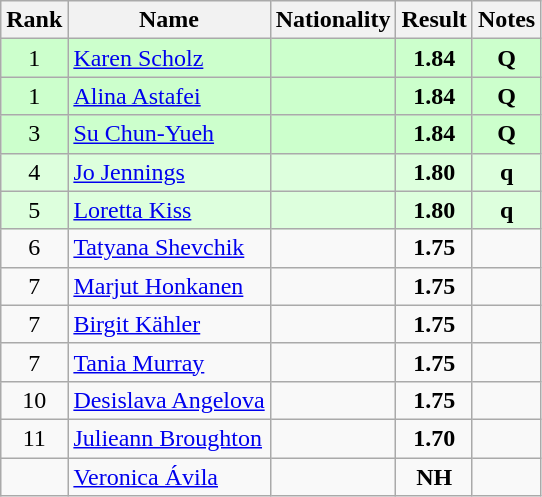<table class="wikitable sortable" style="text-align:center">
<tr>
<th>Rank</th>
<th>Name</th>
<th>Nationality</th>
<th>Result</th>
<th>Notes</th>
</tr>
<tr bgcolor=ccffcc>
<td>1</td>
<td align=left><a href='#'>Karen Scholz</a></td>
<td align=left></td>
<td><strong>1.84</strong></td>
<td><strong>Q</strong></td>
</tr>
<tr bgcolor=ccffcc>
<td>1</td>
<td align=left><a href='#'>Alina Astafei</a></td>
<td align=left></td>
<td><strong>1.84</strong></td>
<td><strong>Q</strong></td>
</tr>
<tr bgcolor=ccffcc>
<td>3</td>
<td align=left><a href='#'>Su Chun-Yueh</a></td>
<td align=left></td>
<td><strong>1.84</strong></td>
<td><strong>Q</strong></td>
</tr>
<tr bgcolor=ddffdd>
<td>4</td>
<td align=left><a href='#'>Jo Jennings</a></td>
<td align=left></td>
<td><strong>1.80</strong></td>
<td><strong>q</strong></td>
</tr>
<tr bgcolor=ddffdd>
<td>5</td>
<td align=left><a href='#'>Loretta Kiss</a></td>
<td align=left></td>
<td><strong>1.80</strong></td>
<td><strong>q</strong></td>
</tr>
<tr>
<td>6</td>
<td align=left><a href='#'>Tatyana Shevchik</a></td>
<td align=left></td>
<td><strong>1.75</strong></td>
<td></td>
</tr>
<tr>
<td>7</td>
<td align=left><a href='#'>Marjut Honkanen</a></td>
<td align=left></td>
<td><strong>1.75</strong></td>
<td></td>
</tr>
<tr>
<td>7</td>
<td align=left><a href='#'>Birgit Kähler</a></td>
<td align=left></td>
<td><strong>1.75</strong></td>
<td></td>
</tr>
<tr>
<td>7</td>
<td align=left><a href='#'>Tania Murray</a></td>
<td align=left></td>
<td><strong>1.75</strong></td>
<td></td>
</tr>
<tr>
<td>10</td>
<td align=left><a href='#'>Desislava Angelova</a></td>
<td align=left></td>
<td><strong>1.75</strong></td>
<td></td>
</tr>
<tr>
<td>11</td>
<td align=left><a href='#'>Julieann Broughton</a></td>
<td align=left></td>
<td><strong>1.70</strong></td>
<td></td>
</tr>
<tr>
<td></td>
<td align=left><a href='#'>Veronica Ávila</a></td>
<td align=left></td>
<td><strong>NH</strong></td>
<td></td>
</tr>
</table>
